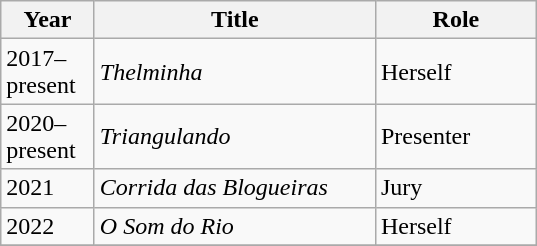<table class="wikitable sortable">
<tr>
<th width=055>Year</th>
<th width=180>Title</th>
<th width=100>Role</th>
</tr>
<tr>
<td>2017–present</td>
<td><em>Thelminha</em></td>
<td>Herself</td>
</tr>
<tr>
<td>2020–present</td>
<td><em>Triangulando</em></td>
<td>Presenter</td>
</tr>
<tr>
<td>2021</td>
<td><em>Corrida das Blogueiras</em></td>
<td>Jury</td>
</tr>
<tr>
<td>2022</td>
<td><em>O Som do Rio</em></td>
<td>Herself</td>
</tr>
<tr>
</tr>
</table>
